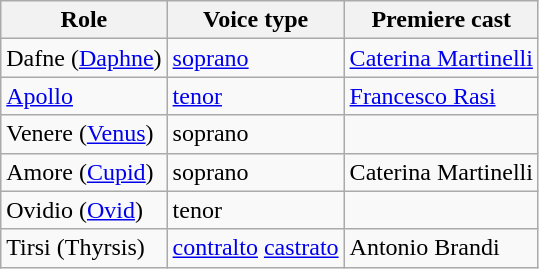<table class="wikitable">
<tr>
<th>Role</th>
<th>Voice type</th>
<th>Premiere cast</th>
</tr>
<tr>
<td>Dafne (<a href='#'>Daphne</a>)</td>
<td><a href='#'>soprano</a></td>
<td><a href='#'>Caterina Martinelli</a></td>
</tr>
<tr>
<td><a href='#'>Apollo</a></td>
<td><a href='#'>tenor</a></td>
<td><a href='#'>Francesco Rasi</a></td>
</tr>
<tr>
<td>Venere (<a href='#'>Venus</a>)</td>
<td>soprano</td>
<td></td>
</tr>
<tr>
<td>Amore (<a href='#'>Cupid</a>)</td>
<td>soprano</td>
<td>Caterina Martinelli</td>
</tr>
<tr>
<td>Ovidio (<a href='#'>Ovid</a>)</td>
<td>tenor</td>
<td></td>
</tr>
<tr>
<td>Tirsi (Thyrsis)</td>
<td><a href='#'>contralto</a> <a href='#'>castrato</a></td>
<td>Antonio Brandi</td>
</tr>
</table>
